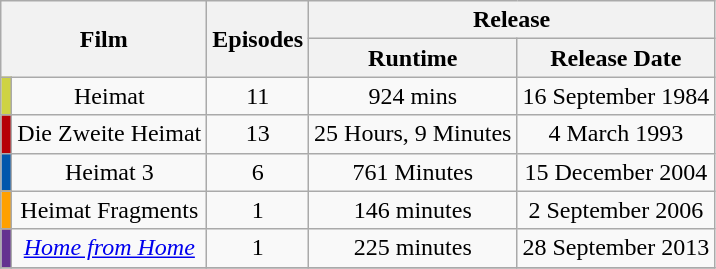<table class="wikitable" style="text-align: center;">
<tr>
<th colspan="2" rowspan="2" scope="col">Film</th>
<th rowspan="2" scope="col">Episodes</th>
<th colspan="2" scope="col">Release</th>
</tr>
<tr>
<th>Runtime</th>
<th>Release Date</th>
</tr>
<tr>
<td style="background:#ced343; height:10px;"></td>
<td scope="row">Heimat</td>
<td>11</td>
<td>924 mins</td>
<td>16 September 1984</td>
</tr>
<tr>
<td style="background:#B60006; height:10px;"></td>
<td scope="row">Die Zweite Heimat</td>
<td>13</td>
<td>25 Hours, 9 Minutes</td>
<td>4 March 1993</td>
</tr>
<tr>
<td style="background:#0257AC; height:10px;"></td>
<td scope="row">Heimat 3</td>
<td>6</td>
<td>761 Minutes</td>
<td>15 December 2004</td>
</tr>
<tr>
<td style="background:#FFA000; height:10px;"></td>
<td scope="row">Heimat Fragments</td>
<td>1</td>
<td>146 minutes</td>
<td>2 September 2006</td>
</tr>
<tr>
<td style="background:#643190; height:10px;"></td>
<td scope="row"><a href='#'><em>Home from Home</em></a></td>
<td>1</td>
<td>225 minutes</td>
<td>28 September 2013</td>
</tr>
<tr>
</tr>
</table>
